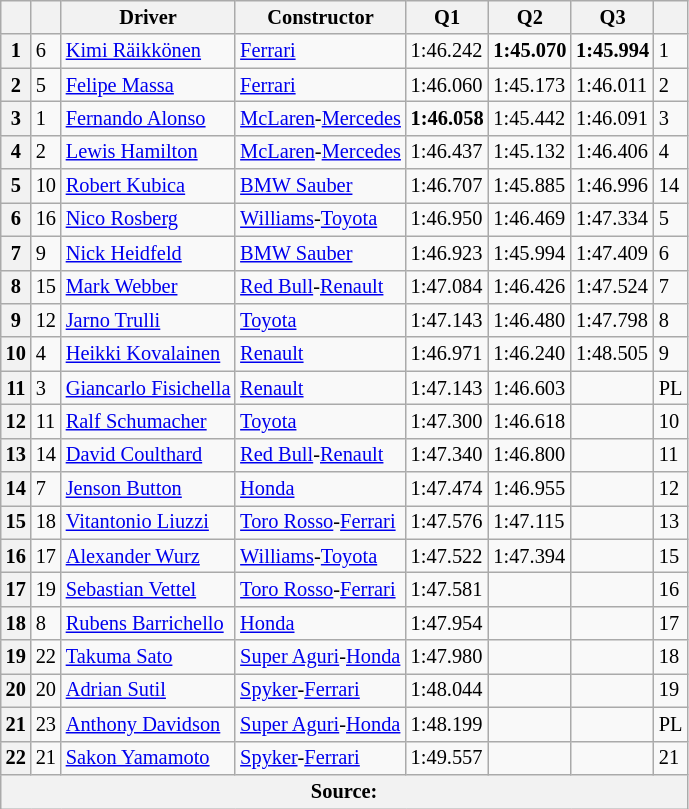<table class="wikitable sortable" style="font-size: 85%">
<tr>
<th></th>
<th></th>
<th>Driver</th>
<th>Constructor</th>
<th>Q1</th>
<th>Q2</th>
<th>Q3</th>
<th></th>
</tr>
<tr>
<th>1</th>
<td>6</td>
<td> <a href='#'>Kimi Räikkönen</a></td>
<td><a href='#'>Ferrari</a></td>
<td>1:46.242</td>
<td><strong>1:45.070</strong></td>
<td><strong>1:45.994</strong></td>
<td>1</td>
</tr>
<tr>
<th>2</th>
<td>5</td>
<td> <a href='#'>Felipe Massa</a></td>
<td><a href='#'>Ferrari</a></td>
<td>1:46.060</td>
<td>1:45.173</td>
<td>1:46.011</td>
<td>2</td>
</tr>
<tr>
<th>3</th>
<td>1</td>
<td> <a href='#'>Fernando Alonso</a></td>
<td align="center" nowrap><a href='#'>McLaren</a>-<a href='#'>Mercedes</a></td>
<td><strong>1:46.058</strong></td>
<td>1:45.442</td>
<td>1:46.091</td>
<td>3</td>
</tr>
<tr>
<th>4</th>
<td>2</td>
<td> <a href='#'>Lewis Hamilton</a></td>
<td><a href='#'>McLaren</a>-<a href='#'>Mercedes</a></td>
<td>1:46.437</td>
<td>1:45.132</td>
<td>1:46.406</td>
<td>4</td>
</tr>
<tr>
<th>5</th>
<td>10</td>
<td> <a href='#'>Robert Kubica</a></td>
<td><a href='#'>BMW Sauber</a></td>
<td>1:46.707</td>
<td>1:45.885</td>
<td>1:46.996</td>
<td>14</td>
</tr>
<tr>
<th>6</th>
<td>16</td>
<td> <a href='#'>Nico Rosberg</a></td>
<td><a href='#'>Williams</a>-<a href='#'>Toyota</a></td>
<td>1:46.950</td>
<td>1:46.469</td>
<td>1:47.334</td>
<td>5</td>
</tr>
<tr>
<th>7</th>
<td>9</td>
<td> <a href='#'>Nick Heidfeld</a></td>
<td><a href='#'>BMW Sauber</a></td>
<td>1:46.923</td>
<td>1:45.994</td>
<td>1:47.409</td>
<td>6</td>
</tr>
<tr>
<th>8</th>
<td>15</td>
<td> <a href='#'>Mark Webber</a></td>
<td><a href='#'>Red Bull</a>-<a href='#'>Renault</a></td>
<td>1:47.084</td>
<td>1:46.426</td>
<td>1:47.524</td>
<td>7</td>
</tr>
<tr>
<th>9</th>
<td>12</td>
<td> <a href='#'>Jarno Trulli</a></td>
<td><a href='#'>Toyota</a></td>
<td>1:47.143</td>
<td>1:46.480</td>
<td>1:47.798</td>
<td>8</td>
</tr>
<tr>
<th>10</th>
<td>4</td>
<td> <a href='#'>Heikki Kovalainen</a></td>
<td><a href='#'>Renault</a></td>
<td>1:46.971</td>
<td>1:46.240</td>
<td>1:48.505</td>
<td>9</td>
</tr>
<tr>
<th>11</th>
<td>3</td>
<td align="center" nowrap> <a href='#'>Giancarlo Fisichella</a></td>
<td><a href='#'>Renault</a></td>
<td>1:47.143</td>
<td>1:46.603</td>
<td></td>
<td>PL </td>
</tr>
<tr>
<th>12</th>
<td>11</td>
<td> <a href='#'>Ralf Schumacher</a></td>
<td><a href='#'>Toyota</a></td>
<td>1:47.300</td>
<td>1:46.618</td>
<td></td>
<td>10</td>
</tr>
<tr>
<th>13</th>
<td>14</td>
<td> <a href='#'>David Coulthard</a></td>
<td><a href='#'>Red Bull</a>-<a href='#'>Renault</a></td>
<td>1:47.340</td>
<td>1:46.800</td>
<td></td>
<td>11</td>
</tr>
<tr>
<th>14</th>
<td>7</td>
<td> <a href='#'>Jenson Button</a></td>
<td><a href='#'>Honda</a></td>
<td>1:47.474</td>
<td>1:46.955</td>
<td></td>
<td>12</td>
</tr>
<tr>
<th>15</th>
<td>18</td>
<td> <a href='#'>Vitantonio Liuzzi</a></td>
<td><a href='#'>Toro Rosso</a>-<a href='#'>Ferrari</a></td>
<td>1:47.576</td>
<td>1:47.115</td>
<td></td>
<td>13</td>
</tr>
<tr>
<th>16</th>
<td>17</td>
<td> <a href='#'>Alexander Wurz</a></td>
<td><a href='#'>Williams</a>-<a href='#'>Toyota</a></td>
<td>1:47.522</td>
<td>1:47.394</td>
<td></td>
<td>15</td>
</tr>
<tr>
<th>17</th>
<td>19</td>
<td> <a href='#'>Sebastian Vettel</a></td>
<td><a href='#'>Toro Rosso</a>-<a href='#'>Ferrari</a></td>
<td>1:47.581</td>
<td></td>
<td></td>
<td>16</td>
</tr>
<tr>
<th>18</th>
<td>8</td>
<td> <a href='#'>Rubens Barrichello</a></td>
<td><a href='#'>Honda</a></td>
<td>1:47.954</td>
<td></td>
<td></td>
<td>17</td>
</tr>
<tr>
<th>19</th>
<td>22</td>
<td> <a href='#'>Takuma Sato</a></td>
<td><a href='#'>Super Aguri</a>-<a href='#'>Honda</a></td>
<td>1:47.980</td>
<td></td>
<td></td>
<td>18</td>
</tr>
<tr>
<th>20</th>
<td>20</td>
<td> <a href='#'>Adrian Sutil</a></td>
<td><a href='#'>Spyker</a>-<a href='#'>Ferrari</a></td>
<td>1:48.044</td>
<td></td>
<td></td>
<td>19</td>
</tr>
<tr>
<th>21</th>
<td>23</td>
<td> <a href='#'>Anthony Davidson</a></td>
<td><a href='#'>Super Aguri</a>-<a href='#'>Honda</a></td>
<td>1:48.199</td>
<td></td>
<td></td>
<td>PL</td>
</tr>
<tr>
<th>22</th>
<td>21</td>
<td> <a href='#'>Sakon Yamamoto</a></td>
<td><a href='#'>Spyker</a>-<a href='#'>Ferrari</a></td>
<td>1:49.557</td>
<td></td>
<td></td>
<td>21</td>
</tr>
<tr>
<th colspan=8>Source:</th>
</tr>
</table>
